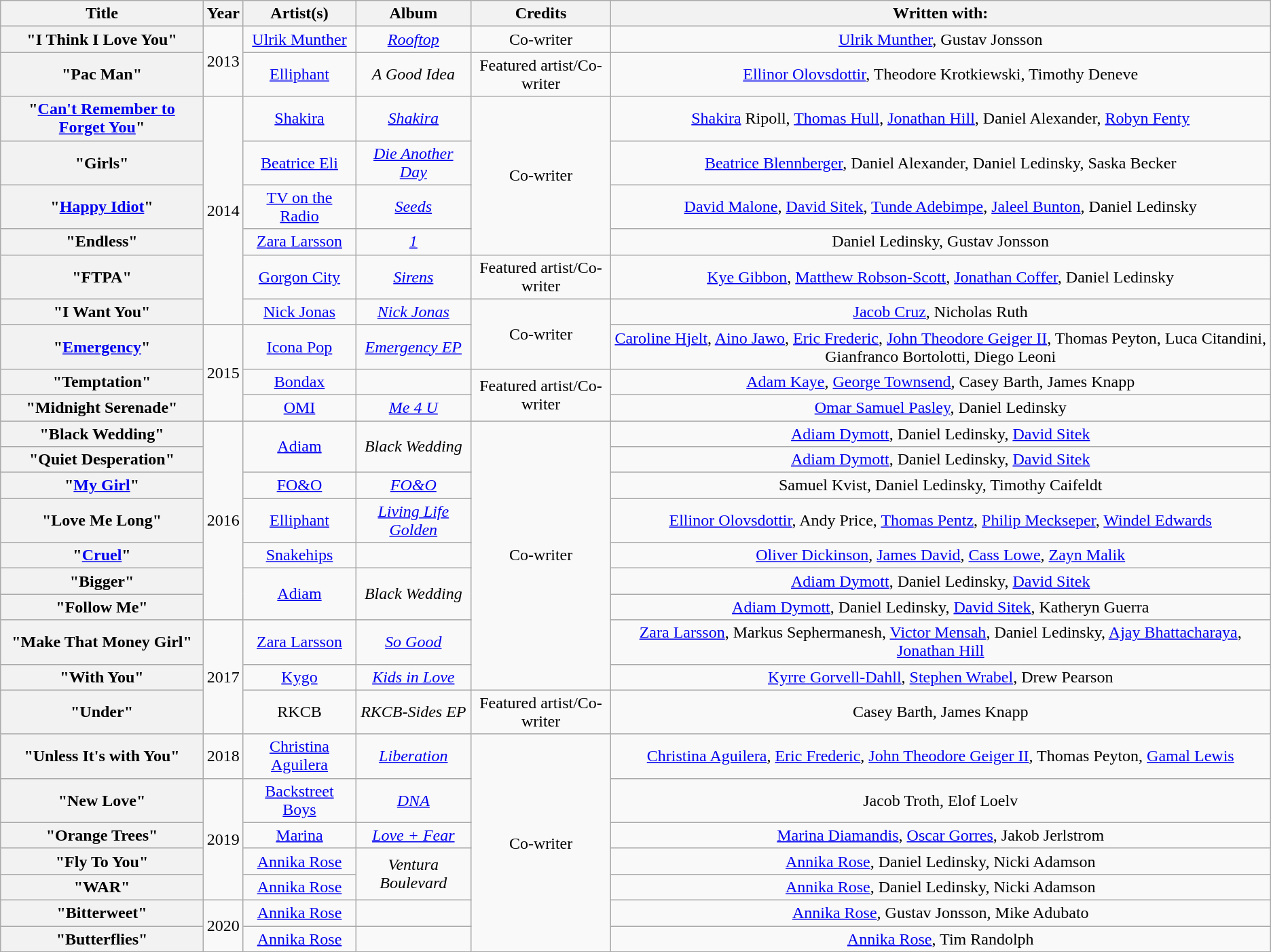<table class="wikitable plainrowheaders" style="text-align:center;">
<tr>
<th scope="col">Title</th>
<th scope="col">Year</th>
<th scope="col">Artist(s)</th>
<th scope="col">Album</th>
<th scope="col">Credits</th>
<th scope="col">Written with:</th>
</tr>
<tr>
<th scope="row">"I Think I Love You"</th>
<td rowspan="2">2013</td>
<td><a href='#'>Ulrik Munther</a></td>
<td><em><a href='#'>Rooftop</a></em></td>
<td>Co-writer</td>
<td><a href='#'>Ulrik Munther</a>, Gustav Jonsson</td>
</tr>
<tr>
<th scope="row">"Pac Man"<br></th>
<td><a href='#'>Elliphant</a></td>
<td><em>A Good Idea</em></td>
<td>Featured artist/Co-writer</td>
<td><a href='#'>Ellinor Olovsdottir</a>, Theodore Krotkiewski, Timothy Deneve</td>
</tr>
<tr>
<th scope="row">"<a href='#'>Can't Remember to Forget You</a>"<br></th>
<td rowspan="6">2014</td>
<td><a href='#'>Shakira</a></td>
<td><em><a href='#'>Shakira</a></em></td>
<td rowspan="4">Co-writer</td>
<td><a href='#'>Shakira</a> Ripoll, <a href='#'>Thomas Hull</a>, <a href='#'>Jonathan Hill</a>, Daniel Alexander, <a href='#'>Robyn Fenty</a></td>
</tr>
<tr>
<th scope="row">"Girls"</th>
<td><a href='#'>Beatrice Eli</a></td>
<td><em><a href='#'>Die Another Day</a></em></td>
<td><a href='#'>Beatrice Blennberger</a>, Daniel Alexander, Daniel Ledinsky, Saska Becker</td>
</tr>
<tr>
<th scope="row">"<a href='#'>Happy Idiot</a>"</th>
<td><a href='#'>TV on the Radio</a></td>
<td><em><a href='#'>Seeds</a></em></td>
<td><a href='#'>David Malone</a>, <a href='#'>David Sitek</a>, <a href='#'>Tunde Adebimpe</a>, <a href='#'>Jaleel Bunton</a>, Daniel Ledinsky</td>
</tr>
<tr>
<th scope="row">"Endless"</th>
<td><a href='#'>Zara Larsson</a></td>
<td><em><a href='#'>1</a></em></td>
<td>Daniel Ledinsky, Gustav Jonsson</td>
</tr>
<tr>
<th scope="row">"FTPA"<br></th>
<td><a href='#'>Gorgon City</a></td>
<td><em><a href='#'>Sirens</a></em></td>
<td>Featured artist/Co-writer</td>
<td><a href='#'>Kye Gibbon</a>, <a href='#'>Matthew Robson-Scott</a>, <a href='#'>Jonathan Coffer</a>, Daniel Ledinsky</td>
</tr>
<tr>
<th scope="row">"I Want You"</th>
<td><a href='#'>Nick Jonas</a></td>
<td><em><a href='#'>Nick Jonas</a></em></td>
<td rowspan="2">Co-writer</td>
<td><a href='#'>Jacob Cruz</a>, Nicholas Ruth</td>
</tr>
<tr>
<th scope="row">"<a href='#'>Emergency</a>"</th>
<td rowspan="3">2015</td>
<td><a href='#'>Icona Pop</a></td>
<td><em><a href='#'>Emergency EP</a></em></td>
<td><a href='#'>Caroline Hjelt</a>, <a href='#'>Aino Jawo</a>, <a href='#'>Eric Frederic</a>, <a href='#'>John Theodore Geiger II</a>, Thomas Peyton, Luca Citandini, Gianfranco Bortolotti, Diego Leoni</td>
</tr>
<tr>
<th scope="row">"Temptation"<br></th>
<td><a href='#'>Bondax</a></td>
<td></td>
<td rowspan="2">Featured artist/Co-writer</td>
<td><a href='#'>Adam Kaye</a>, <a href='#'>George Townsend</a>, Casey Barth, James Knapp</td>
</tr>
<tr>
<th scope="row">"Midnight Serenade"<br></th>
<td><a href='#'>OMI</a></td>
<td><em><a href='#'>Me 4 U</a></em></td>
<td><a href='#'>Omar Samuel Pasley</a>, Daniel Ledinsky</td>
</tr>
<tr>
<th scope="row">"Black Wedding"</th>
<td rowspan="7">2016</td>
<td rowspan="2"><a href='#'>Adiam</a></td>
<td rowspan="2"><em>Black Wedding</em></td>
<td rowspan="9">Co-writer</td>
<td><a href='#'>Adiam Dymott</a>, Daniel Ledinsky, <a href='#'>David Sitek</a></td>
</tr>
<tr>
<th scope="row">"Quiet Desperation"</th>
<td><a href='#'>Adiam Dymott</a>, Daniel Ledinsky, <a href='#'>David Sitek</a></td>
</tr>
<tr>
<th scope="row">"<a href='#'>My Girl</a>"</th>
<td><a href='#'>FO&O</a></td>
<td><em><a href='#'>FO&O</a></em></td>
<td>Samuel Kvist, Daniel Ledinsky, Timothy Caifeldt</td>
</tr>
<tr>
<th scope="row">"Love Me Long"<br></th>
<td><a href='#'>Elliphant</a></td>
<td><em><a href='#'>Living Life Golden</a></em></td>
<td><a href='#'>Ellinor Olovsdottir</a>, Andy Price, <a href='#'>Thomas Pentz</a>, <a href='#'>Philip Meckseper</a>, <a href='#'>Windel Edwards</a></td>
</tr>
<tr>
<th scope="row">"<a href='#'>Cruel</a>"<br></th>
<td><a href='#'>Snakehips</a></td>
<td></td>
<td><a href='#'>Oliver Dickinson</a>, <a href='#'>James David</a>, <a href='#'>Cass Lowe</a>, <a href='#'>Zayn Malik</a></td>
</tr>
<tr>
<th scope="row">"Bigger"</th>
<td rowspan="2"><a href='#'>Adiam</a></td>
<td rowspan="2"><em>Black Wedding</em></td>
<td><a href='#'>Adiam Dymott</a>, Daniel Ledinsky, <a href='#'>David Sitek</a></td>
</tr>
<tr>
<th scope="row">"Follow Me"</th>
<td><a href='#'>Adiam Dymott</a>, Daniel Ledinsky, <a href='#'>David Sitek</a>, Katheryn Guerra</td>
</tr>
<tr>
<th scope="row">"Make That Money Girl"</th>
<td rowspan="3">2017</td>
<td><a href='#'>Zara Larsson</a></td>
<td><em><a href='#'>So Good</a></em></td>
<td><a href='#'>Zara Larsson</a>, Markus Sephermanesh, <a href='#'>Victor Mensah</a>, Daniel Ledinsky, <a href='#'>Ajay Bhattacharaya</a>, <a href='#'>Jonathan Hill</a></td>
</tr>
<tr>
<th scope="row">"With You"<br></th>
<td><a href='#'>Kygo</a></td>
<td><em><a href='#'>Kids in Love</a></em></td>
<td><a href='#'>Kyrre Gorvell-Dahll</a>, <a href='#'>Stephen Wrabel</a>, Drew Pearson</td>
</tr>
<tr>
<th scope="row">"Under"<br></th>
<td>RKCB</td>
<td><em>RKCB-Sides EP</em></td>
<td>Featured artist/Co-writer</td>
<td>Casey Barth, James Knapp</td>
</tr>
<tr>
<th scope="row">"Unless It's with You"</th>
<td>2018</td>
<td><a href='#'>Christina Aguilera</a></td>
<td><em><a href='#'>Liberation</a></em></td>
<td rowspan="7">Co-writer</td>
<td><a href='#'>Christina Aguilera</a>, <a href='#'>Eric Frederic</a>, <a href='#'>John Theodore Geiger II</a>, Thomas Peyton, <a href='#'>Gamal Lewis</a></td>
</tr>
<tr>
<th scope="row">"New Love"</th>
<td rowspan="4">2019</td>
<td><a href='#'>Backstreet Boys</a></td>
<td><em><a href='#'>DNA</a></em></td>
<td>Jacob Troth, Elof Loelv</td>
</tr>
<tr>
<th scope="row">"Orange Trees"</th>
<td><a href='#'>Marina</a></td>
<td><em><a href='#'>Love + Fear</a></em></td>
<td><a href='#'>Marina Diamandis</a>, <a href='#'>Oscar Gorres</a>, Jakob Jerlstrom</td>
</tr>
<tr>
<th scope="row">"Fly To You"</th>
<td><a href='#'>Annika Rose</a></td>
<td rowspan="2"><em>Ventura Boulevard</em></td>
<td><a href='#'>Annika Rose</a>, Daniel Ledinsky, Nicki Adamson</td>
</tr>
<tr>
<th scope="row">"WAR"</th>
<td><a href='#'>Annika Rose</a></td>
<td><a href='#'>Annika Rose</a>, Daniel Ledinsky, Nicki Adamson</td>
</tr>
<tr>
<th scope="row">"Bitterweet"</th>
<td rowspan="2">2020</td>
<td><a href='#'>Annika Rose</a></td>
<td></td>
<td><a href='#'>Annika Rose</a>, Gustav Jonsson, Mike Adubato</td>
</tr>
<tr>
<th scope="row">"Butterflies"</th>
<td><a href='#'>Annika Rose</a></td>
<td></td>
<td><a href='#'>Annika Rose</a>, Tim Randolph</td>
</tr>
<tr>
</tr>
</table>
